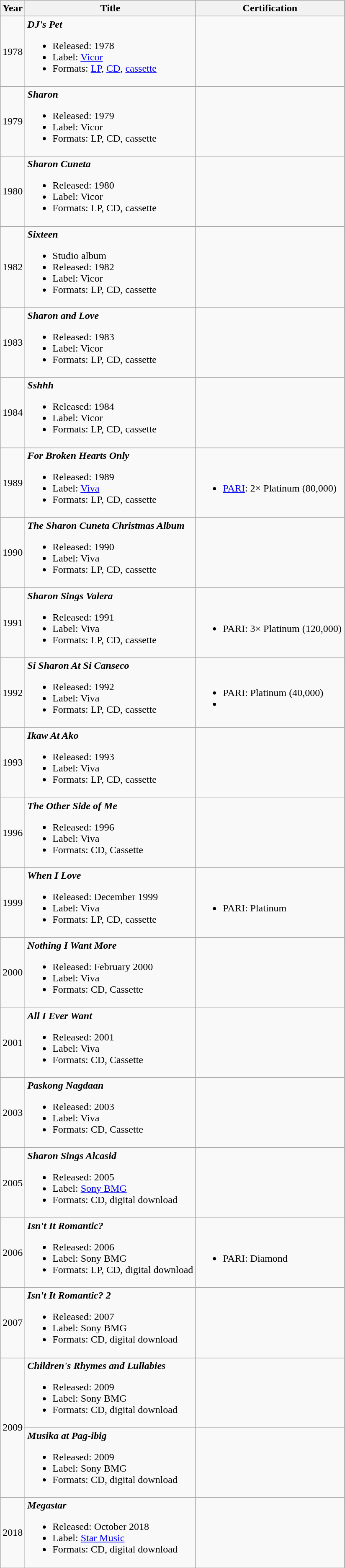<table class="wikitable">
<tr>
<th>Year</th>
<th>Title</th>
<th width=230>Certification</th>
</tr>
<tr>
<td>1978</td>
<td><strong><em>DJ's Pet</em></strong><br><ul><li>Released: 1978</li><li>Label: <a href='#'>Vicor</a></li><li>Formats: <a href='#'>LP</a>, <a href='#'>CD</a>, <a href='#'>cassette</a></li></ul></td>
<td></td>
</tr>
<tr>
<td>1979</td>
<td><strong><em>Sharon</em></strong><br><ul><li>Released: 1979</li><li>Label: Vicor</li><li>Formats: LP, CD, cassette</li></ul></td>
<td></td>
</tr>
<tr>
<td>1980</td>
<td><strong><em>Sharon Cuneta</em></strong><br><ul><li>Released: 1980</li><li>Label: Vicor</li><li>Formats: LP, CD, cassette</li></ul></td>
<td></td>
</tr>
<tr>
<td>1982</td>
<td><strong><em>Sixteen</em></strong><br><ul><li>Studio album</li><li>Released: 1982</li><li>Label: Vicor</li><li>Formats: LP, CD, cassette</li></ul></td>
<td></td>
</tr>
<tr>
<td>1983</td>
<td><strong><em>Sharon and Love</em></strong><br><ul><li>Released: 1983</li><li>Label: Vicor</li><li>Formats: LP, CD, cassette</li></ul></td>
<td></td>
</tr>
<tr>
<td>1984</td>
<td><strong><em>Sshhh</em></strong><br><ul><li>Released: 1984</li><li>Label: Vicor</li><li>Formats: LP, CD, cassette</li></ul></td>
<td></td>
</tr>
<tr>
<td>1989</td>
<td><strong><em>For Broken Hearts Only</em></strong><br><ul><li>Released: 1989</li><li>Label: <a href='#'>Viva</a></li><li>Formats: LP, CD, cassette</li></ul></td>
<td><br><ul><li><a href='#'>PARI</a>: 2× Platinum (80,000)</li></ul></td>
</tr>
<tr>
<td>1990</td>
<td><strong><em>The Sharon Cuneta Christmas Album</em></strong><br><ul><li>Released: 1990</li><li>Label: Viva</li><li>Formats: LP, CD, cassette</li></ul></td>
</tr>
<tr>
<td>1991</td>
<td><strong><em>Sharon Sings Valera</em></strong><br><ul><li>Released: 1991</li><li>Label: Viva</li><li>Formats: LP, CD, cassette</li></ul></td>
<td><br><ul><li>PARI: 3× Platinum (120,000)</li></ul></td>
</tr>
<tr>
<td>1992</td>
<td><strong><em>Si Sharon At Si Canseco</em></strong><br><ul><li>Released: 1992</li><li>Label: Viva</li><li>Formats: LP, CD, cassette</li></ul></td>
<td><br><ul><li>PARI: Platinum (40,000)</li><li></li></ul></td>
</tr>
<tr>
<td>1993</td>
<td><strong><em>Ikaw At Ako</em></strong><br><ul><li>Released: 1993</li><li>Label: Viva</li><li>Formats: LP, CD, cassette</li></ul></td>
<td></td>
</tr>
<tr>
<td>1996</td>
<td><strong><em>The Other Side of Me</em></strong><br><ul><li>Released: 1996</li><li>Label: Viva</li><li>Formats: CD, Cassette</li></ul></td>
<td></td>
</tr>
<tr>
<td>1999</td>
<td><strong><em>When I Love</em></strong><br><ul><li>Released: December 1999</li><li>Label: Viva</li><li>Formats: LP, CD, cassette</li></ul></td>
<td><br><ul><li>PARI: Platinum</li></ul></td>
</tr>
<tr>
<td>2000</td>
<td><strong><em>Nothing I Want More</em></strong><br><ul><li>Released: February 2000</li><li>Label: Viva</li><li>Formats: CD, Cassette</li></ul></td>
<td></td>
</tr>
<tr>
<td>2001</td>
<td><strong><em>All I Ever Want</em></strong><br><ul><li>Released: 2001</li><li>Label: Viva</li><li>Formats: CD, Cassette</li></ul></td>
<td></td>
</tr>
<tr>
<td>2003</td>
<td><strong><em>Paskong Nagdaan</em></strong><br><ul><li>Released: 2003</li><li>Label: Viva</li><li>Formats: CD, Cassette</li></ul></td>
<td></td>
</tr>
<tr>
<td>2005</td>
<td><strong><em>Sharon Sings Alcasid</em></strong><br><ul><li>Released: 2005</li><li>Label: <a href='#'>Sony BMG</a></li><li>Formats: CD, digital download</li></ul></td>
<td></td>
</tr>
<tr>
<td>2006</td>
<td><strong><em>Isn't It Romantic?</em></strong><br><ul><li>Released: 2006</li><li>Label: Sony BMG</li><li>Formats: LP, CD, digital download</li></ul></td>
<td><br><ul><li>PARI: Diamond</li></ul></td>
</tr>
<tr>
<td>2007</td>
<td><strong><em>Isn't It Romantic? 2</em></strong><br><ul><li>Released: 2007</li><li>Label: Sony BMG</li><li>Formats: CD, digital download</li></ul></td>
<td></td>
</tr>
<tr>
<td rowspan="2">2009</td>
<td><strong><em>Children's Rhymes and Lullabies</em></strong><br><ul><li>Released: 2009</li><li>Label: Sony BMG</li><li>Formats: CD, digital download</li></ul></td>
<td></td>
</tr>
<tr>
<td><strong><em>Musika at Pag-ibig</em></strong><br><ul><li>Released: 2009</li><li>Label: Sony BMG</li><li>Formats: CD, digital download</li></ul></td>
<td></td>
</tr>
<tr>
<td>2018</td>
<td><strong><em>Megastar</em></strong><br><ul><li>Released: October 2018</li><li>Label: <a href='#'>Star Music</a></li><li>Formats: CD, digital download</li></ul></td>
<td></td>
</tr>
<tr>
</tr>
</table>
